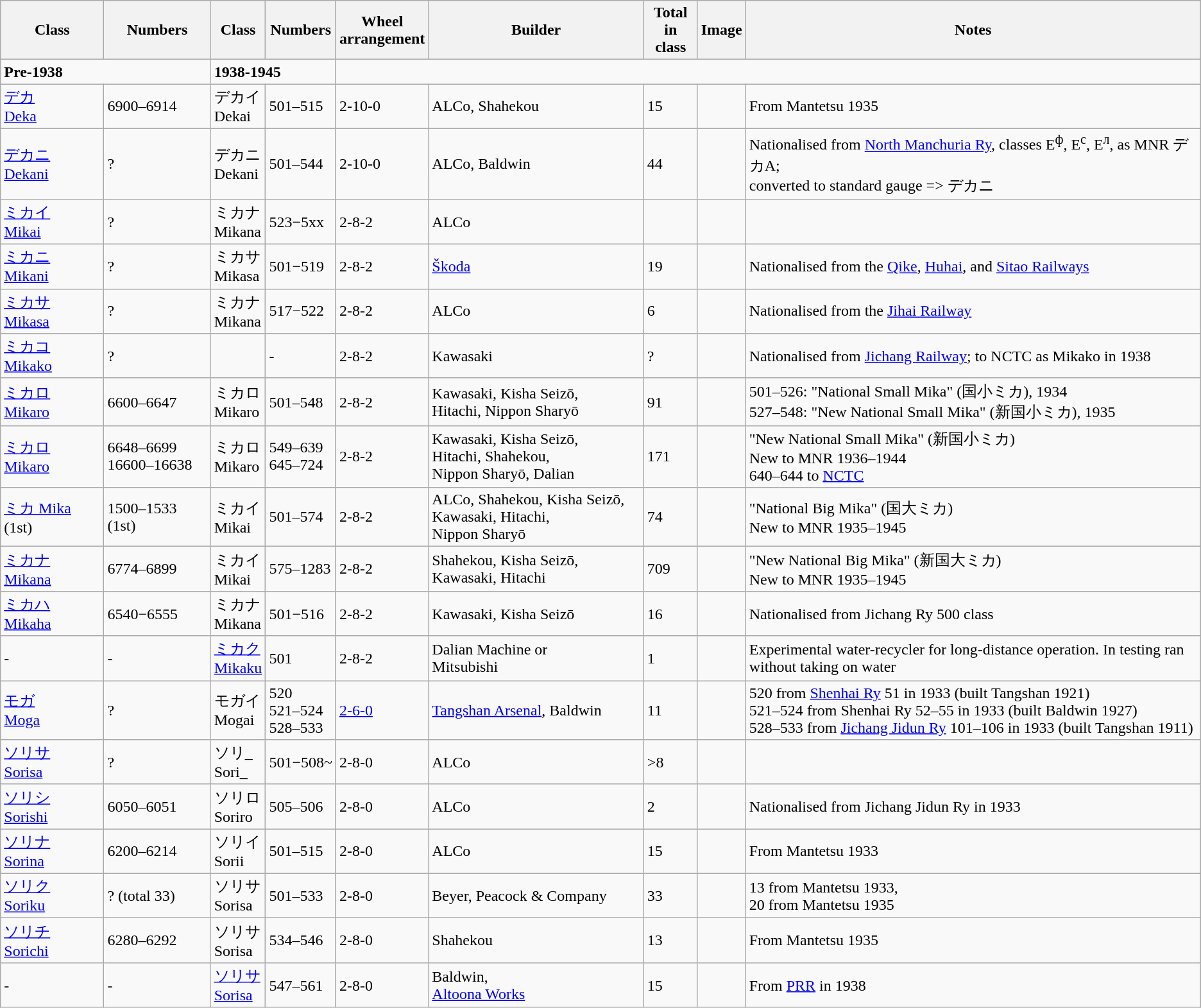<table class="wikitable">
<tr>
<th>Class</th>
<th>Numbers</th>
<th>Class</th>
<th>Numbers</th>
<th>Wheel<br>arrangement</th>
<th>Builder</th>
<th>Total<br>in class</th>
<th>Image</th>
<th>Notes</th>
</tr>
<tr>
<td colspan="2"><strong>Pre-1938</strong></td>
<td colspan="2"><strong>1938-1945</strong></td>
</tr>
<tr>
<td><a href='#'>デカ<br>Deka</a></td>
<td>6900–6914</td>
<td>デカイ<br>Dekai</td>
<td>501–515</td>
<td>2-10-0</td>
<td>ALCo, Shahekou</td>
<td>15</td>
<td></td>
<td>From Mantetsu 1935</td>
</tr>
<tr>
<td><a href='#'>デカニ<br>Dekani</a></td>
<td>?</td>
<td>デカニ<br>Dekani</td>
<td>501–544</td>
<td>2-10-0</td>
<td>ALCo, Baldwin</td>
<td>44</td>
<td></td>
<td>Nationalised from <a href='#'>North Manchuria Ry</a>, classes Е<sup>ф</sup>, Е<sup>с</sup>, Е<sup>л</sup>, as MNR デカA;<br>converted to standard gauge => デカニ</td>
</tr>
<tr>
<td><a href='#'>ミカイ<br>Mikai</a></td>
<td>?</td>
<td>ミカナ<br>Mikana</td>
<td>523−5xx</td>
<td>2-8-2</td>
<td>ALCo</td>
<td></td>
<td></td>
<td></td>
</tr>
<tr>
<td><a href='#'>ミカニ<br>Mikani</a></td>
<td>?</td>
<td>ミカサ<br>Mikasa</td>
<td>501−519</td>
<td>2-8-2</td>
<td><a href='#'>Škoda</a></td>
<td>19</td>
<td></td>
<td>Nationalised from the <a href='#'>Qike</a>, <a href='#'>Huhai</a>, and <a href='#'>Sitao Railways</a></td>
</tr>
<tr>
<td><a href='#'>ミカサ<br>Mikasa</a></td>
<td>?</td>
<td>ミカナ<br>Mikana</td>
<td>517−522</td>
<td>2-8-2</td>
<td>ALCo</td>
<td>6</td>
<td></td>
<td>Nationalised from the <a href='#'>Jihai Railway</a></td>
</tr>
<tr>
<td><a href='#'>ミカコ<br>Mikako</a></td>
<td>?</td>
<td></td>
<td>-</td>
<td>2-8-2</td>
<td>Kawasaki</td>
<td>?</td>
<td></td>
<td>Nationalised from <a href='#'>Jichang Railway</a>; to NCTC as Mikako in 1938</td>
</tr>
<tr>
<td><a href='#'>ミカロ<br>Mikaro</a></td>
<td>6600–6647</td>
<td>ミカロ<br>Mikaro</td>
<td>501–548</td>
<td>2-8-2</td>
<td>Kawasaki, Kisha Seizō,<br>Hitachi, Nippon Sharyō</td>
<td>91</td>
<td></td>
<td>501–526: "National Small Mika" (国小ミカ), 1934<br>527–548: "New National Small Mika" (新国小ミカ), 1935</td>
</tr>
<tr>
<td><a href='#'>ミカロ<br>Mikaro</a></td>
<td>6648–6699<br>16600–16638</td>
<td>ミカロ<br>Mikaro</td>
<td>549–639<br>645–724</td>
<td>2-8-2</td>
<td>Kawasaki, Kisha Seizō,<br>Hitachi, Shahekou,<br> Nippon Sharyō, Dalian</td>
<td>171</td>
<td></td>
<td>"New National Small Mika" (新国小ミカ)<br>New to MNR 1936–1944<br>640–644 to <a href='#'>NCTC</a></td>
</tr>
<tr>
<td><a href='#'>ミカ Mika</a> (1st)<br></td>
<td>1500–1533 (1st)<br></td>
<td>ミカイ<br>Mikai</td>
<td>501–574</td>
<td>2-8-2</td>
<td>ALCo, Shahekou, Kisha Seizō,<br>Kawasaki, Hitachi, Nippon Sharyō</td>
<td>74</td>
<td></td>
<td>"National Big Mika" (国大ミカ)<br>New to MNR 1935–1945</td>
</tr>
<tr>
<td><a href='#'>ミカナ<br>Mikana</a></td>
<td>6774–6899</td>
<td>ミカイ<br>Mikai</td>
<td>575–1283</td>
<td>2-8-2</td>
<td>Shahekou, Kisha Seizō,<br>Kawasaki, Hitachi</td>
<td>709</td>
<td></td>
<td>"New National Big Mika" (新国大ミカ)<br>New to MNR 1935–1945</td>
</tr>
<tr>
<td><a href='#'>ミカハ<br>Mikaha</a></td>
<td>6540−6555</td>
<td>ミカナ<br>Mikana</td>
<td>501−516</td>
<td>2-8-2</td>
<td>Kawasaki, Kisha Seizō</td>
<td>16</td>
<td></td>
<td>Nationalised from Jichang Ry 500 class</td>
</tr>
<tr>
<td>-</td>
<td>-</td>
<td><a href='#'>ミカク<br>Mikaku</a></td>
<td>501</td>
<td>2-8-2</td>
<td>Dalian Machine or<br>Mitsubishi</td>
<td>1</td>
<td></td>
<td>Experimental water-recycler for long-distance operation. In testing ran<br> without taking on water</td>
</tr>
<tr>
<td><a href='#'>モガ<br>Moga</a></td>
<td>?</td>
<td>モガイ<br>Mogai</td>
<td>520<br>521–524<br>528–533</td>
<td><a href='#'>2-6-0</a></td>
<td><a href='#'>Tangshan Arsenal</a>, Baldwin</td>
<td>11</td>
<td></td>
<td>520 from <a href='#'>Shenhai Ry</a> 51 in 1933 (built Tangshan 1921)<br>521–524 from Shenhai Ry 52–55 in 1933 (built Baldwin 1927)<br>528–533 from <a href='#'>Jichang Jidun Ry</a> 101–106 in 1933 (built Tangshan 1911)</td>
</tr>
<tr>
<td><a href='#'>ソリサ<br>Sorisa</a></td>
<td>?</td>
<td>ソリ_<br>Sori_</td>
<td>501−508~</td>
<td>2-8-0</td>
<td>ALCo</td>
<td>>8</td>
<td></td>
<td></td>
</tr>
<tr>
<td><a href='#'>ソリシ<br>Sorishi</a></td>
<td>6050–6051</td>
<td>ソリロ<br>Soriro</td>
<td>505–506</td>
<td>2-8-0</td>
<td>ALCo</td>
<td>2</td>
<td></td>
<td>Nationalised from Jichang Jidun Ry in 1933</td>
</tr>
<tr>
<td><a href='#'>ソリナ<br>Sorina</a></td>
<td>6200–6214</td>
<td>ソリイ<br>Sorii</td>
<td>501–515</td>
<td>2-8-0</td>
<td>ALCo</td>
<td>15</td>
<td></td>
<td>From Mantetsu 1933</td>
</tr>
<tr>
<td><a href='#'>ソリク<br>Soriku</a></td>
<td>? (total 33)</td>
<td>ソリサ<br>Sorisa</td>
<td>501–533</td>
<td>2-8-0</td>
<td>Beyer, Peacock & Company</td>
<td>33</td>
<td></td>
<td>13 from Mantetsu 1933,<br>20 from Mantetsu 1935</td>
</tr>
<tr>
<td><a href='#'>ソリチ<br>Sorichi</a></td>
<td>6280–6292</td>
<td>ソリサ<br>Sorisa</td>
<td>534–546</td>
<td>2-8-0</td>
<td>Shahekou</td>
<td>13</td>
<td></td>
<td>From Mantetsu 1935</td>
</tr>
<tr>
<td>-</td>
<td>-</td>
<td><a href='#'>ソリサ<br>Sorisa</a></td>
<td>547–561</td>
<td>2-8-0</td>
<td>Baldwin,<br><a href='#'>Altoona Works</a></td>
<td>15</td>
<td></td>
<td>From <a href='#'>PRR</a> in 1938</td>
</tr>
</table>
